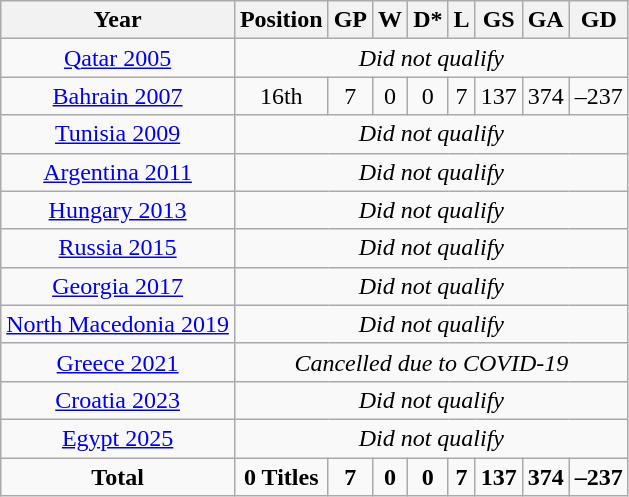<table class="wikitable" style="text-align: center;">
<tr>
<th>Year</th>
<th>Position</th>
<th>GP</th>
<th>W</th>
<th>D*</th>
<th>L</th>
<th>GS</th>
<th>GA</th>
<th>GD</th>
</tr>
<tr>
<td><a href='#'>Qatar 2005</a></td>
<td colspan="8"><em>Did not qualify</em></td>
</tr>
<tr>
<td><a href='#'>Bahrain 2007</a></td>
<td>16th</td>
<td>7</td>
<td>0</td>
<td>0</td>
<td>7</td>
<td>137</td>
<td>374</td>
<td>–237</td>
</tr>
<tr>
<td><a href='#'>Tunisia 2009</a></td>
<td colspan="8"><em>Did not qualify</em></td>
</tr>
<tr>
<td><a href='#'>Argentina 2011</a></td>
<td colspan="8"><em>Did not qualify</em></td>
</tr>
<tr>
<td><a href='#'>Hungary 2013</a></td>
<td colspan="8"><em>Did not qualify</em></td>
</tr>
<tr>
<td><a href='#'>Russia 2015</a></td>
<td colspan="8"><em>Did not qualify</em></td>
</tr>
<tr>
<td><a href='#'>Georgia 2017</a></td>
<td colspan="8"><em>Did not qualify</em></td>
</tr>
<tr>
<td><a href='#'>North Macedonia 2019</a></td>
<td colspan="8"><em>Did not qualify</em></td>
</tr>
<tr>
<td><a href='#'>Greece 2021</a></td>
<td colspan="8"><em>Cancelled due to COVID-19</em></td>
</tr>
<tr>
<td><a href='#'>Croatia 2023</a></td>
<td colspan="8"><em>Did not qualify</em></td>
</tr>
<tr>
<td><a href='#'>Egypt 2025</a></td>
<td colspan="8"><em>Did not qualify</em></td>
</tr>
<tr>
<td><strong>Total</strong></td>
<td><strong>0 Titles</strong></td>
<td><strong>7</strong></td>
<td><strong>0</strong></td>
<td><strong>0</strong></td>
<td><strong>7</strong></td>
<td><strong>137</strong></td>
<td><strong>374</strong></td>
<td><strong>–237</strong></td>
</tr>
</table>
